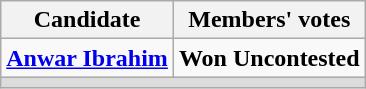<table class=wikitable style=text-align:center>
<tr>
<th>Candidate</th>
<th>Members' votes</th>
</tr>
<tr>
<td align=left><strong><a href='#'>Anwar Ibrahim</a></strong></td>
<td><strong>Won Uncontested</strong></td>
</tr>
<tr>
<td colspan=3 bgcolor=dcdcdc></td>
</tr>
</table>
